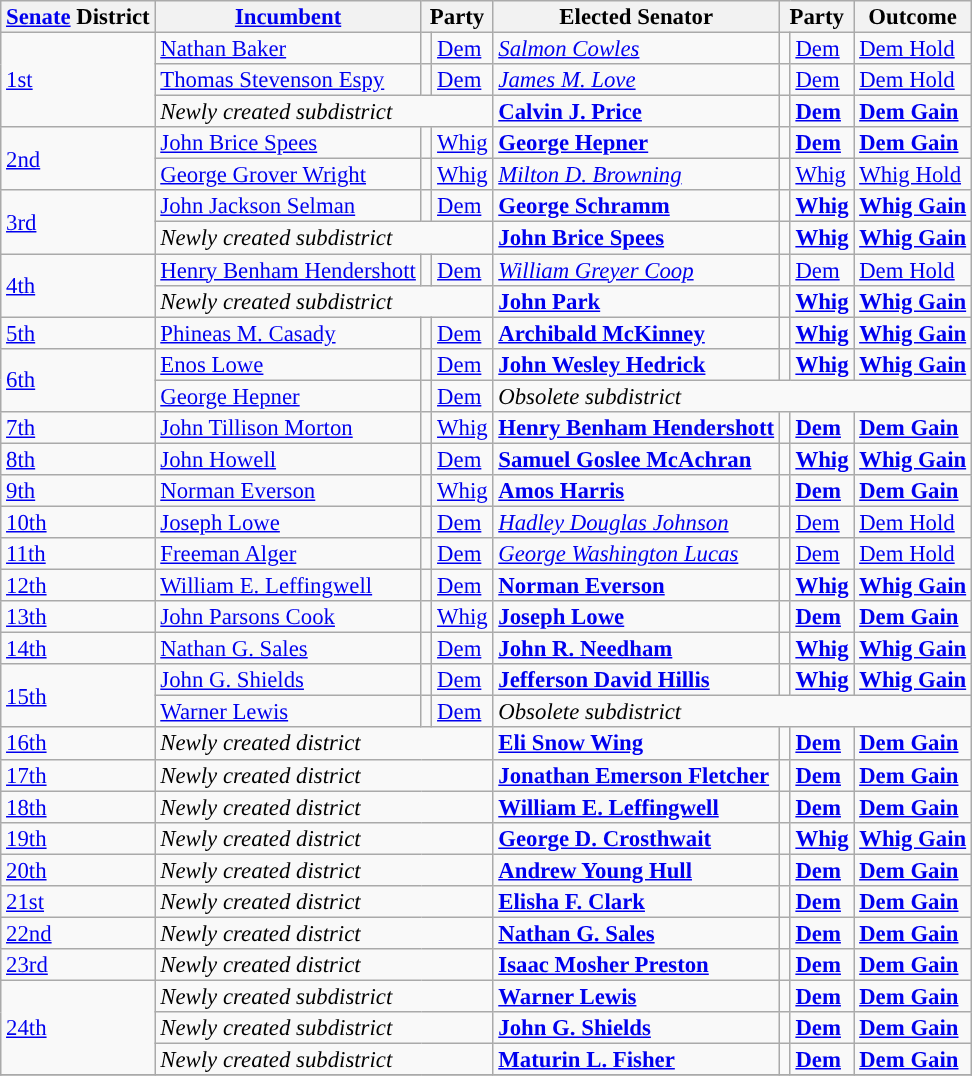<table class="sortable wikitable" style="font-size:95%;line-height:14px;">
<tr>
<th class="sortable"><a href='#'>Senate</a> District</th>
<th class="sortable"><a href='#'>Incumbent</a></th>
<th colspan="2">Party</th>
<th class="sortable">Elected Senator</th>
<th colspan="2">Party</th>
<th class="sortable">Outcome</th>
</tr>
<tr>
<td rowspan="3"><a href='#'>1st</a></td>
<td><a href='#'>Nathan Baker</a></td>
<td style="background:"></td>
<td><a href='#'>Dem</a></td>
<td><em><a href='#'>Salmon Cowles</a></em></td>
<td style="background:"></td>
<td><a href='#'>Dem</a></td>
<td><a href='#'>Dem Hold</a></td>
</tr>
<tr>
<td><a href='#'>Thomas Stevenson Espy</a></td>
<td style="background:"></td>
<td><a href='#'>Dem</a></td>
<td><em><a href='#'>James M. Love</a></em></td>
<td style="background:"></td>
<td><a href='#'>Dem</a></td>
<td><a href='#'>Dem Hold</a></td>
</tr>
<tr>
<td colspan="3" ><em>Newly created subdistrict</em></td>
<td><strong><a href='#'>Calvin J. Price</a></strong></td>
<td style="background:"></td>
<td><strong><a href='#'>Dem</a></strong></td>
<td><strong><a href='#'>Dem Gain</a></strong></td>
</tr>
<tr>
<td rowspan="2"><a href='#'>2nd</a></td>
<td><a href='#'>John Brice Spees</a></td>
<td style="background:"></td>
<td><a href='#'>Whig</a></td>
<td><strong><a href='#'>George Hepner</a></strong></td>
<td style="background:"></td>
<td><strong><a href='#'>Dem</a></strong></td>
<td><strong><a href='#'>Dem Gain</a></strong></td>
</tr>
<tr>
<td><a href='#'>George Grover Wright</a></td>
<td style="background:"></td>
<td><a href='#'>Whig</a></td>
<td><em><a href='#'>Milton D. Browning</a></em></td>
<td style="background:"></td>
<td><a href='#'>Whig</a></td>
<td><a href='#'>Whig Hold</a></td>
</tr>
<tr>
<td rowspan="2"><a href='#'>3rd</a></td>
<td><a href='#'>John Jackson Selman</a></td>
<td style="background:"></td>
<td><a href='#'>Dem</a></td>
<td><strong><a href='#'>George Schramm</a></strong></td>
<td style="background:"></td>
<td><strong><a href='#'>Whig</a></strong></td>
<td><strong><a href='#'>Whig Gain</a></strong></td>
</tr>
<tr>
<td colspan="3" ><em>Newly created subdistrict</em></td>
<td><strong><a href='#'>John Brice Spees</a></strong></td>
<td style="background:"></td>
<td><strong><a href='#'>Whig</a></strong></td>
<td><strong><a href='#'>Whig Gain</a></strong></td>
</tr>
<tr>
<td rowspan="2"><a href='#'>4th</a></td>
<td><a href='#'>Henry Benham Hendershott</a></td>
<td style="background:"></td>
<td><a href='#'>Dem</a></td>
<td><em><a href='#'>William Greyer Coop</a></em></td>
<td style="background:"></td>
<td><a href='#'>Dem</a></td>
<td><a href='#'>Dem Hold</a></td>
</tr>
<tr>
<td colspan="3" ><em>Newly created subdistrict</em></td>
<td><strong><a href='#'>John Park</a></strong></td>
<td style="background:"></td>
<td><strong><a href='#'>Whig</a></strong></td>
<td><strong><a href='#'>Whig Gain</a></strong></td>
</tr>
<tr>
<td><a href='#'>5th</a></td>
<td><a href='#'>Phineas M. Casady</a></td>
<td style="background:"></td>
<td><a href='#'>Dem</a></td>
<td><strong><a href='#'>Archibald McKinney</a></strong></td>
<td style="background:"></td>
<td><strong><a href='#'>Whig</a></strong></td>
<td><strong><a href='#'>Whig Gain</a></strong></td>
</tr>
<tr>
<td rowspan="2"><a href='#'>6th</a></td>
<td><a href='#'>Enos Lowe</a></td>
<td style="background:"></td>
<td><a href='#'>Dem</a></td>
<td><strong><a href='#'>John Wesley Hedrick</a></strong></td>
<td style="background:"></td>
<td><strong><a href='#'>Whig</a></strong></td>
<td><strong><a href='#'>Whig Gain</a></strong></td>
</tr>
<tr>
<td><a href='#'>George Hepner</a></td>
<td style="background:"></td>
<td><a href='#'>Dem</a></td>
<td colspan="4" ><em>Obsolete subdistrict</em></td>
</tr>
<tr>
<td><a href='#'>7th</a></td>
<td><a href='#'>John Tillison Morton</a></td>
<td style="background:"></td>
<td><a href='#'>Whig</a></td>
<td><strong><a href='#'>Henry Benham Hendershott</a></strong></td>
<td style="background:"></td>
<td><strong><a href='#'>Dem</a></strong></td>
<td><strong><a href='#'>Dem Gain</a></strong></td>
</tr>
<tr>
<td><a href='#'>8th</a></td>
<td><a href='#'>John Howell</a></td>
<td style="background:"></td>
<td><a href='#'>Dem</a></td>
<td><strong><a href='#'>Samuel Goslee McAchran</a></strong></td>
<td style="background:"></td>
<td><strong><a href='#'>Whig</a></strong></td>
<td><strong><a href='#'>Whig Gain</a></strong></td>
</tr>
<tr>
<td><a href='#'>9th</a></td>
<td><a href='#'>Norman Everson</a></td>
<td style="background:"></td>
<td><a href='#'>Whig</a></td>
<td><strong><a href='#'>Amos Harris</a></strong></td>
<td style="background:"></td>
<td><strong><a href='#'>Dem</a></strong></td>
<td><strong><a href='#'>Dem Gain</a></strong></td>
</tr>
<tr>
<td><a href='#'>10th</a></td>
<td><a href='#'>Joseph Lowe</a></td>
<td style="background:"></td>
<td><a href='#'>Dem</a></td>
<td><em><a href='#'>Hadley Douglas Johnson</a></em></td>
<td style="background:"></td>
<td><a href='#'>Dem</a></td>
<td><a href='#'>Dem Hold</a></td>
</tr>
<tr>
<td><a href='#'>11th</a></td>
<td><a href='#'>Freeman Alger</a></td>
<td style="background:"></td>
<td><a href='#'>Dem</a></td>
<td><em><a href='#'>George Washington Lucas</a></em></td>
<td style="background:"></td>
<td><a href='#'>Dem</a></td>
<td><a href='#'>Dem Hold</a></td>
</tr>
<tr>
<td><a href='#'>12th</a></td>
<td><a href='#'>William E. Leffingwell</a></td>
<td style="background:"></td>
<td><a href='#'>Dem</a></td>
<td><strong><a href='#'>Norman Everson</a></strong></td>
<td style="background:"></td>
<td><strong><a href='#'>Whig</a></strong></td>
<td><strong><a href='#'>Whig Gain</a></strong></td>
</tr>
<tr>
<td><a href='#'>13th</a></td>
<td><a href='#'>John Parsons Cook</a></td>
<td style="background:"></td>
<td><a href='#'>Whig</a></td>
<td><strong><a href='#'>Joseph Lowe</a></strong></td>
<td style="background:"></td>
<td><strong><a href='#'>Dem</a></strong></td>
<td><strong><a href='#'>Dem Gain</a></strong></td>
</tr>
<tr>
<td><a href='#'>14th</a></td>
<td><a href='#'>Nathan G. Sales</a></td>
<td style="background:"></td>
<td><a href='#'>Dem</a></td>
<td><strong><a href='#'>John R. Needham</a></strong></td>
<td style="background:"></td>
<td><strong><a href='#'>Whig</a></strong></td>
<td><strong><a href='#'>Whig Gain</a></strong></td>
</tr>
<tr>
<td rowspan="2"><a href='#'>15th</a></td>
<td><a href='#'>John G. Shields</a></td>
<td style="background:"></td>
<td><a href='#'>Dem</a></td>
<td><strong><a href='#'>Jefferson David Hillis</a></strong></td>
<td style="background:"></td>
<td><strong><a href='#'>Whig</a></strong></td>
<td><strong><a href='#'>Whig Gain</a></strong></td>
</tr>
<tr>
<td><a href='#'>Warner Lewis</a></td>
<td style="background:"></td>
<td><a href='#'>Dem</a></td>
<td colspan="4" ><em>Obsolete subdistrict</em></td>
</tr>
<tr>
<td><a href='#'>16th</a></td>
<td colspan="3" ><em>Newly created district</em></td>
<td><strong><a href='#'>Eli Snow Wing</a></strong></td>
<td style="background:"></td>
<td><strong><a href='#'>Dem</a></strong></td>
<td><strong><a href='#'>Dem Gain</a></strong></td>
</tr>
<tr>
<td><a href='#'>17th</a></td>
<td colspan="3" ><em>Newly created district</em></td>
<td><strong><a href='#'>Jonathan Emerson Fletcher</a></strong></td>
<td style="background:"></td>
<td><strong><a href='#'>Dem</a></strong></td>
<td><strong><a href='#'>Dem Gain</a></strong></td>
</tr>
<tr>
<td><a href='#'>18th</a></td>
<td colspan="3" ><em>Newly created district</em></td>
<td><strong><a href='#'>William E. Leffingwell</a></strong></td>
<td style="background:"></td>
<td><strong><a href='#'>Dem</a></strong></td>
<td><strong><a href='#'>Dem Gain</a></strong></td>
</tr>
<tr>
<td><a href='#'>19th</a></td>
<td colspan="3" ><em>Newly created district</em></td>
<td><strong><a href='#'>George D. Crosthwait</a></strong></td>
<td style="background:"></td>
<td><strong><a href='#'>Whig</a></strong></td>
<td><strong><a href='#'>Whig Gain</a></strong></td>
</tr>
<tr>
<td><a href='#'>20th</a></td>
<td colspan="3" ><em>Newly created district</em></td>
<td><strong><a href='#'>Andrew Young Hull</a></strong></td>
<td style="background:"></td>
<td><strong><a href='#'>Dem</a></strong></td>
<td><strong><a href='#'>Dem Gain</a></strong></td>
</tr>
<tr>
<td><a href='#'>21st</a></td>
<td colspan="3" ><em>Newly created district</em></td>
<td><strong><a href='#'>Elisha F. Clark</a></strong></td>
<td style="background:"></td>
<td><strong><a href='#'>Dem</a></strong></td>
<td><strong><a href='#'>Dem Gain</a></strong></td>
</tr>
<tr>
<td><a href='#'>22nd</a></td>
<td colspan="3" ><em>Newly created district</em></td>
<td><strong><a href='#'>Nathan G. Sales</a></strong></td>
<td style="background:"></td>
<td><strong><a href='#'>Dem</a></strong></td>
<td><strong><a href='#'>Dem Gain</a></strong></td>
</tr>
<tr>
<td><a href='#'>23rd</a></td>
<td colspan="3" ><em>Newly created district</em></td>
<td><strong><a href='#'>Isaac Mosher Preston</a></strong></td>
<td style="background:"></td>
<td><strong><a href='#'>Dem</a></strong></td>
<td><strong><a href='#'>Dem Gain</a></strong></td>
</tr>
<tr>
<td rowspan="3"><a href='#'>24th</a></td>
<td colspan="3" ><em>Newly created subdistrict</em></td>
<td><strong><a href='#'>Warner Lewis</a></strong></td>
<td style="background:"></td>
<td><strong><a href='#'>Dem</a></strong></td>
<td><strong><a href='#'>Dem Gain</a></strong></td>
</tr>
<tr>
<td colspan="3" ><em>Newly created subdistrict</em></td>
<td><strong><a href='#'>John G. Shields</a></strong></td>
<td style="background:"></td>
<td><strong><a href='#'>Dem</a></strong></td>
<td><strong><a href='#'>Dem Gain</a></strong></td>
</tr>
<tr>
<td colspan="3" ><em>Newly created subdistrict</em></td>
<td><strong><a href='#'>Maturin L. Fisher</a></strong></td>
<td style="background:"></td>
<td><strong><a href='#'>Dem</a></strong></td>
<td><strong><a href='#'>Dem Gain</a></strong></td>
</tr>
<tr>
</tr>
</table>
